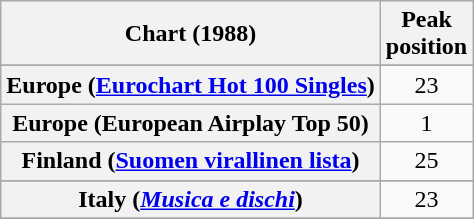<table class="wikitable sortable plainrowheaders" style="text-align:center">
<tr>
<th scope="col">Chart (1988)</th>
<th scope="col">Peak<br>position</th>
</tr>
<tr>
</tr>
<tr>
<th scope="row">Europe (<a href='#'>Eurochart Hot 100 Singles</a>)</th>
<td>23</td>
</tr>
<tr>
<th scope="row">Europe (European Airplay Top 50)</th>
<td style="text-align:center;">1</td>
</tr>
<tr>
<th scope="row">Finland (<a href='#'>Suomen virallinen lista</a>)</th>
<td>25</td>
</tr>
<tr>
</tr>
<tr>
</tr>
<tr>
<th scope="row">Italy (<em><a href='#'>Musica e dischi</a></em>)</th>
<td>23</td>
</tr>
<tr>
</tr>
<tr>
</tr>
<tr>
</tr>
<tr>
</tr>
<tr>
</tr>
</table>
